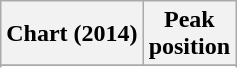<table class="wikitable sortable plainrowheaders">
<tr>
<th scope="col">Chart (2014)</th>
<th scope="col">Peak<br>position</th>
</tr>
<tr>
</tr>
<tr>
</tr>
</table>
